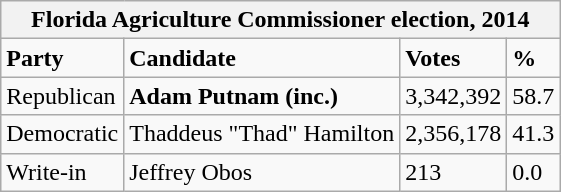<table class="wikitable">
<tr>
<th colspan="4">Florida Agriculture Commissioner election, 2014</th>
</tr>
<tr>
<td><strong>Party</strong></td>
<td><strong>Candidate</strong></td>
<td><strong>Votes</strong></td>
<td><strong>%</strong></td>
</tr>
<tr>
<td>Republican</td>
<td><strong>Adam Putnam (inc.)</strong></td>
<td>3,342,392</td>
<td>58.7</td>
</tr>
<tr>
<td>Democratic</td>
<td>Thaddeus "Thad" Hamilton</td>
<td>2,356,178</td>
<td>41.3</td>
</tr>
<tr>
<td>Write-in</td>
<td>Jeffrey Obos</td>
<td>213</td>
<td>0.0</td>
</tr>
</table>
